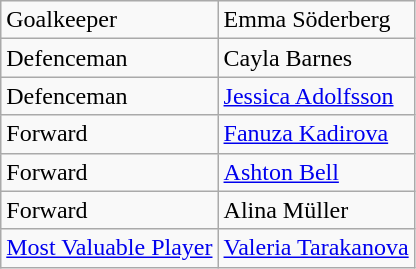<table class="wikitable">
<tr>
<td>Goalkeeper</td>
<td> Emma Söderberg</td>
</tr>
<tr>
<td>Defenceman</td>
<td> Cayla Barnes</td>
</tr>
<tr>
<td>Defenceman</td>
<td> <a href='#'>Jessica Adolfsson</a></td>
</tr>
<tr>
<td>Forward</td>
<td> <a href='#'>Fanuza Kadirova</a></td>
</tr>
<tr>
<td>Forward</td>
<td> <a href='#'>Ashton Bell</a></td>
</tr>
<tr>
<td>Forward</td>
<td> Alina Müller</td>
</tr>
<tr>
<td><a href='#'>Most Valuable Player</a></td>
<td> <a href='#'>Valeria Tarakanova</a></td>
</tr>
</table>
